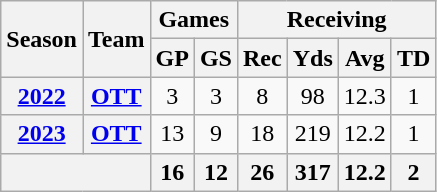<table class="wikitable" style="text-align:center;">
<tr>
<th rowspan="2">Season</th>
<th rowspan="2">Team</th>
<th colspan="2">Games</th>
<th colspan="4 ">Receiving</th>
</tr>
<tr>
<th>GP</th>
<th>GS</th>
<th>Rec</th>
<th>Yds</th>
<th>Avg</th>
<th>TD</th>
</tr>
<tr>
<th><a href='#'>2022</a></th>
<th><a href='#'>OTT</a></th>
<td>3</td>
<td>3</td>
<td>8</td>
<td>98</td>
<td>12.3</td>
<td>1</td>
</tr>
<tr>
<th><a href='#'>2023</a></th>
<th><a href='#'>OTT</a></th>
<td>13</td>
<td>9</td>
<td>18</td>
<td>219</td>
<td>12.2</td>
<td>1</td>
</tr>
<tr>
<th colspan="2"></th>
<th>16</th>
<th>12</th>
<th>26</th>
<th>317</th>
<th>12.2</th>
<th>2</th>
</tr>
</table>
